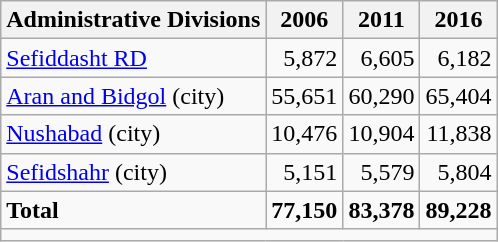<table class="wikitable">
<tr>
<th>Administrative Divisions</th>
<th>2006</th>
<th>2011</th>
<th>2016</th>
</tr>
<tr>
<td><a href='#'>Sefiddasht RD</a></td>
<td style="text-align: right;">5,872</td>
<td style="text-align: right;">6,605</td>
<td style="text-align: right;">6,182</td>
</tr>
<tr>
<td><a href='#'>Aran and Bidgol</a> (city)</td>
<td style="text-align: right;">55,651</td>
<td style="text-align: right;">60,290</td>
<td style="text-align: right;">65,404</td>
</tr>
<tr>
<td><a href='#'>Nushabad</a> (city)</td>
<td style="text-align: right;">10,476</td>
<td style="text-align: right;">10,904</td>
<td style="text-align: right;">11,838</td>
</tr>
<tr>
<td><a href='#'>Sefidshahr</a> (city)</td>
<td style="text-align: right;">5,151</td>
<td style="text-align: right;">5,579</td>
<td style="text-align: right;">5,804</td>
</tr>
<tr>
<td><strong>Total</strong></td>
<td style="text-align: right;"><strong>77,150</strong></td>
<td style="text-align: right;"><strong>83,378</strong></td>
<td style="text-align: right;"><strong>89,228</strong></td>
</tr>
<tr>
<td colspan=4></td>
</tr>
</table>
